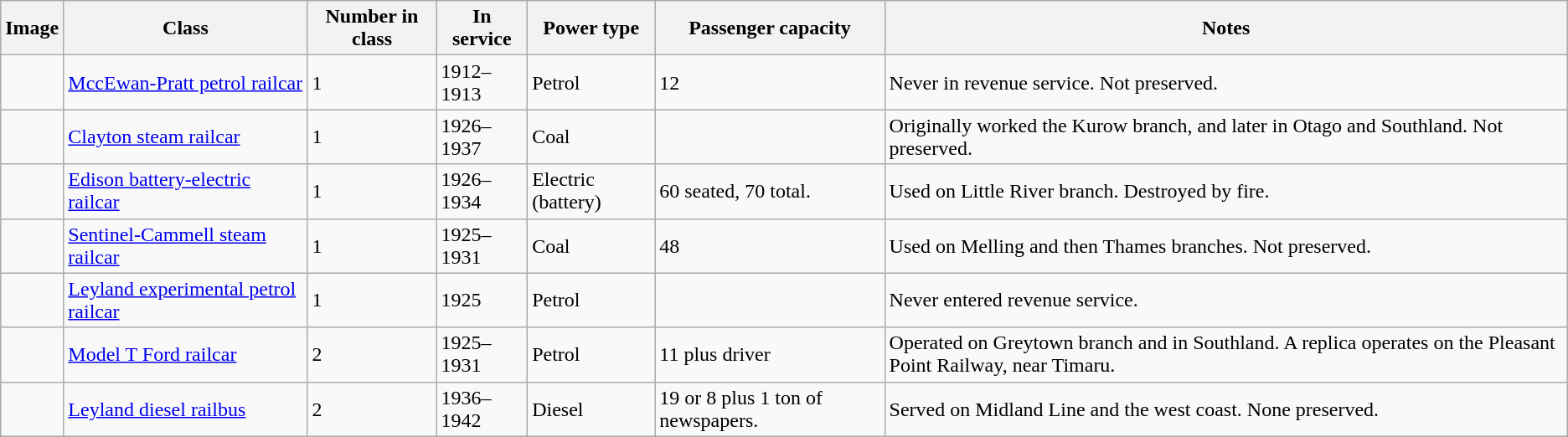<table class="wikitable" border="1">
<tr>
<th>Image</th>
<th>Class</th>
<th>Number in class</th>
<th>In service</th>
<th>Power type</th>
<th>Passenger capacity</th>
<th>Notes</th>
</tr>
<tr>
<td></td>
<td><a href='#'>MccEwan-Pratt petrol railcar</a></td>
<td>1</td>
<td>1912–1913</td>
<td>Petrol</td>
<td>12</td>
<td>Never in revenue service. Not preserved.</td>
</tr>
<tr>
<td></td>
<td><a href='#'>Clayton steam railcar</a></td>
<td>1</td>
<td>1926–1937</td>
<td>Coal</td>
<td></td>
<td>Originally worked the Kurow branch, and later in Otago and Southland. Not preserved.</td>
</tr>
<tr>
<td></td>
<td><a href='#'>Edison battery-electric railcar</a></td>
<td>1</td>
<td>1926–1934</td>
<td>Electric (battery)</td>
<td>60 seated, 70 total.</td>
<td>Used on Little River branch. Destroyed by fire.</td>
</tr>
<tr>
<td></td>
<td><a href='#'>Sentinel-Cammell steam railcar</a></td>
<td>1</td>
<td>1925–1931</td>
<td>Coal</td>
<td>48</td>
<td>Used on Melling and then Thames branches. Not preserved.</td>
</tr>
<tr>
<td></td>
<td><a href='#'>Leyland experimental petrol railcar</a></td>
<td>1</td>
<td>1925</td>
<td>Petrol</td>
<td></td>
<td>Never entered revenue service.</td>
</tr>
<tr>
<td></td>
<td><a href='#'>Model T Ford railcar</a></td>
<td>2</td>
<td>1925–1931</td>
<td>Petrol</td>
<td>11 plus driver</td>
<td>Operated on Greytown branch and in Southland. A replica operates on the Pleasant Point Railway, near Timaru.</td>
</tr>
<tr>
<td></td>
<td><a href='#'>Leyland diesel railbus</a></td>
<td>2</td>
<td>1936–1942</td>
<td>Diesel</td>
<td>19 or 8 plus 1 ton of newspapers.</td>
<td>Served on Midland Line and the west coast. None preserved.</td>
</tr>
</table>
